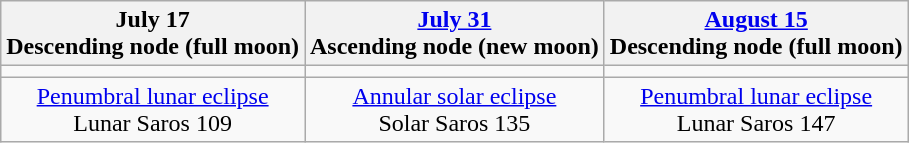<table class="wikitable">
<tr>
<th>July 17<br>Descending node (full moon)</th>
<th><a href='#'>July 31</a><br>Ascending node (new moon)<br></th>
<th><a href='#'>August 15</a><br>Descending node (full moon)</th>
</tr>
<tr>
<td></td>
<td></td>
<td></td>
</tr>
<tr align=center>
<td><a href='#'>Penumbral lunar eclipse</a><br>Lunar Saros 109</td>
<td><a href='#'>Annular solar eclipse</a><br>Solar Saros 135</td>
<td><a href='#'>Penumbral lunar eclipse</a><br>Lunar Saros 147</td>
</tr>
</table>
